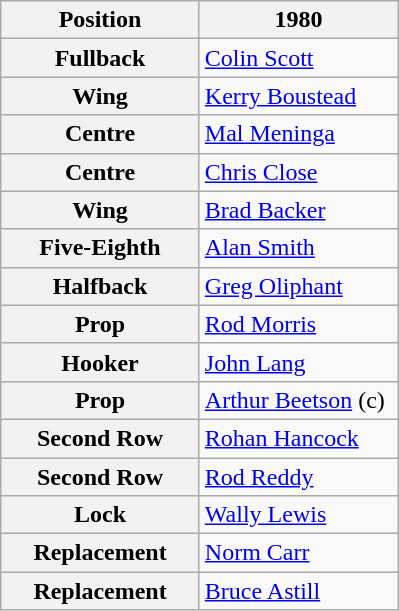<table class="wikitable">
<tr>
<th style="width:125px;">Position</th>
<th style="width:125px;">1980</th>
</tr>
<tr>
<th>Fullback</th>
<td> <a href='#'>Colin Scott</a></td>
</tr>
<tr>
<th>Wing</th>
<td> <a href='#'>Kerry Boustead</a></td>
</tr>
<tr>
<th>Centre</th>
<td> <a href='#'>Mal Meninga</a></td>
</tr>
<tr>
<th>Centre</th>
<td> <a href='#'>Chris Close</a></td>
</tr>
<tr>
<th>Wing</th>
<td> <a href='#'>Brad Backer</a></td>
</tr>
<tr>
<th>Five-Eighth</th>
<td> <a href='#'>Alan Smith</a></td>
</tr>
<tr>
<th>Halfback</th>
<td> <a href='#'>Greg Oliphant</a></td>
</tr>
<tr>
<th>Prop</th>
<td> <a href='#'>Rod Morris</a></td>
</tr>
<tr>
<th>Hooker</th>
<td> <a href='#'>John Lang</a></td>
</tr>
<tr>
<th>Prop</th>
<td> <a href='#'>Arthur Beetson</a> (c)</td>
</tr>
<tr>
<th>Second Row</th>
<td> <a href='#'>Rohan Hancock</a></td>
</tr>
<tr>
<th>Second Row</th>
<td> <a href='#'>Rod Reddy</a></td>
</tr>
<tr>
<th>Lock</th>
<td> <a href='#'>Wally Lewis</a></td>
</tr>
<tr>
<th>Replacement</th>
<td> <a href='#'>Norm Carr</a></td>
</tr>
<tr>
<th>Replacement</th>
<td><a href='#'>Bruce Astill</a></td>
</tr>
</table>
